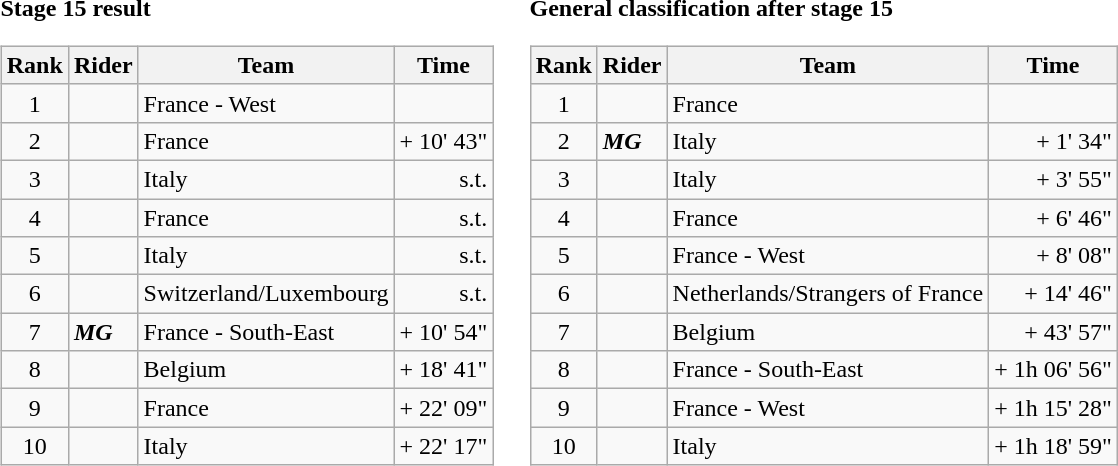<table>
<tr>
<td><strong>Stage 15 result</strong><br><table class="wikitable">
<tr>
<th scope="col">Rank</th>
<th scope="col">Rider</th>
<th scope="col">Team</th>
<th scope="col">Time</th>
</tr>
<tr>
<td style="text-align:center;">1</td>
<td></td>
<td>France - West</td>
<td style="text-align:right;"></td>
</tr>
<tr>
<td style="text-align:center;">2</td>
<td> </td>
<td>France</td>
<td style="text-align:right;">+ 10' 43"</td>
</tr>
<tr>
<td style="text-align:center;">3</td>
<td></td>
<td>Italy</td>
<td style="text-align:right;">s.t.</td>
</tr>
<tr>
<td style="text-align:center;">4</td>
<td></td>
<td>France</td>
<td style="text-align:right;">s.t.</td>
</tr>
<tr>
<td style="text-align:center;">5</td>
<td></td>
<td>Italy</td>
<td style="text-align:right;">s.t.</td>
</tr>
<tr>
<td style="text-align:center;">6</td>
<td></td>
<td>Switzerland/Luxembourg</td>
<td style="text-align:right;">s.t.</td>
</tr>
<tr>
<td style="text-align:center;">7</td>
<td> <strong><em>MG</em></strong></td>
<td>France - South-East</td>
<td style="text-align:right;">+ 10' 54"</td>
</tr>
<tr>
<td style="text-align:center;">8</td>
<td></td>
<td>Belgium</td>
<td style="text-align:right;">+ 18' 41"</td>
</tr>
<tr>
<td style="text-align:center;">9</td>
<td></td>
<td>France</td>
<td style="text-align:right;">+ 22' 09"</td>
</tr>
<tr>
<td style="text-align:center;">10</td>
<td></td>
<td>Italy</td>
<td style="text-align:right;">+ 22' 17"</td>
</tr>
</table>
</td>
<td></td>
<td><strong>General classification after stage 15</strong><br><table class="wikitable">
<tr>
<th scope="col">Rank</th>
<th scope="col">Rider</th>
<th scope="col">Team</th>
<th scope="col">Time</th>
</tr>
<tr>
<td style="text-align:center;">1</td>
<td> </td>
<td>France</td>
<td style="text-align:right;"></td>
</tr>
<tr>
<td style="text-align:center;">2</td>
<td> <strong><em>MG</em></strong></td>
<td>Italy</td>
<td style="text-align:right;">+ 1' 34"</td>
</tr>
<tr>
<td style="text-align:center;">3</td>
<td></td>
<td>Italy</td>
<td style="text-align:right;">+ 3' 55"</td>
</tr>
<tr>
<td style="text-align:center;">4</td>
<td></td>
<td>France</td>
<td style="text-align:right;">+ 6' 46"</td>
</tr>
<tr>
<td style="text-align:center;">5</td>
<td></td>
<td>France - West</td>
<td style="text-align:right;">+ 8' 08"</td>
</tr>
<tr>
<td style="text-align:center;">6</td>
<td></td>
<td>Netherlands/Strangers of France</td>
<td style="text-align:right;">+ 14' 46"</td>
</tr>
<tr>
<td style="text-align:center;">7</td>
<td></td>
<td>Belgium</td>
<td style="text-align:right;">+ 43' 57"</td>
</tr>
<tr>
<td style="text-align:center;">8</td>
<td></td>
<td>France - South-East</td>
<td style="text-align:right;">+ 1h 06' 56"</td>
</tr>
<tr>
<td style="text-align:center;">9</td>
<td></td>
<td>France - West</td>
<td style="text-align:right;">+ 1h 15' 28"</td>
</tr>
<tr>
<td style="text-align:center;">10</td>
<td></td>
<td>Italy</td>
<td style="text-align:right;">+ 1h 18' 59"</td>
</tr>
</table>
</td>
</tr>
</table>
